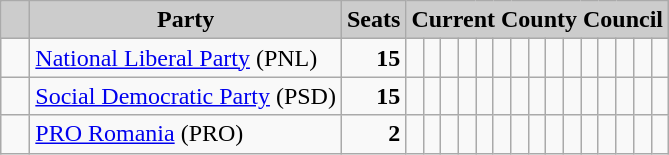<table class="wikitable">
<tr>
<th style="background:#ccc">   </th>
<th style="background:#ccc">Party</th>
<th style="background:#ccc">Seats</th>
<th style="background:#ccc" colspan="15">Current County Council</th>
</tr>
<tr>
<td>  </td>
<td><a href='#'>National Liberal Party</a> (PNL)</td>
<td style="text-align: right"><strong>15</strong></td>
<td>  </td>
<td>  </td>
<td>  </td>
<td>  </td>
<td>  </td>
<td>  </td>
<td>  </td>
<td>  </td>
<td>  </td>
<td>  </td>
<td>  </td>
<td>  </td>
<td>  </td>
<td>  </td>
<td>  </td>
</tr>
<tr>
<td>  </td>
<td><a href='#'>Social Democratic Party</a> (PSD)</td>
<td style="text-align: right"><strong>15</strong></td>
<td>  </td>
<td>  </td>
<td>  </td>
<td>  </td>
<td>  </td>
<td>  </td>
<td>  </td>
<td>  </td>
<td>  </td>
<td>  </td>
<td>  </td>
<td>  </td>
<td>  </td>
<td>  </td>
<td>  </td>
</tr>
<tr>
<td>  </td>
<td><a href='#'>PRO Romania</a> (PRO)</td>
<td style="text-align: right"><strong>2</strong></td>
<td>  </td>
<td>  </td>
<td> </td>
<td> </td>
<td> </td>
<td> </td>
<td> </td>
<td> </td>
<td> </td>
<td> </td>
<td> </td>
<td> </td>
<td> </td>
<td> </td>
<td> </td>
</tr>
</table>
